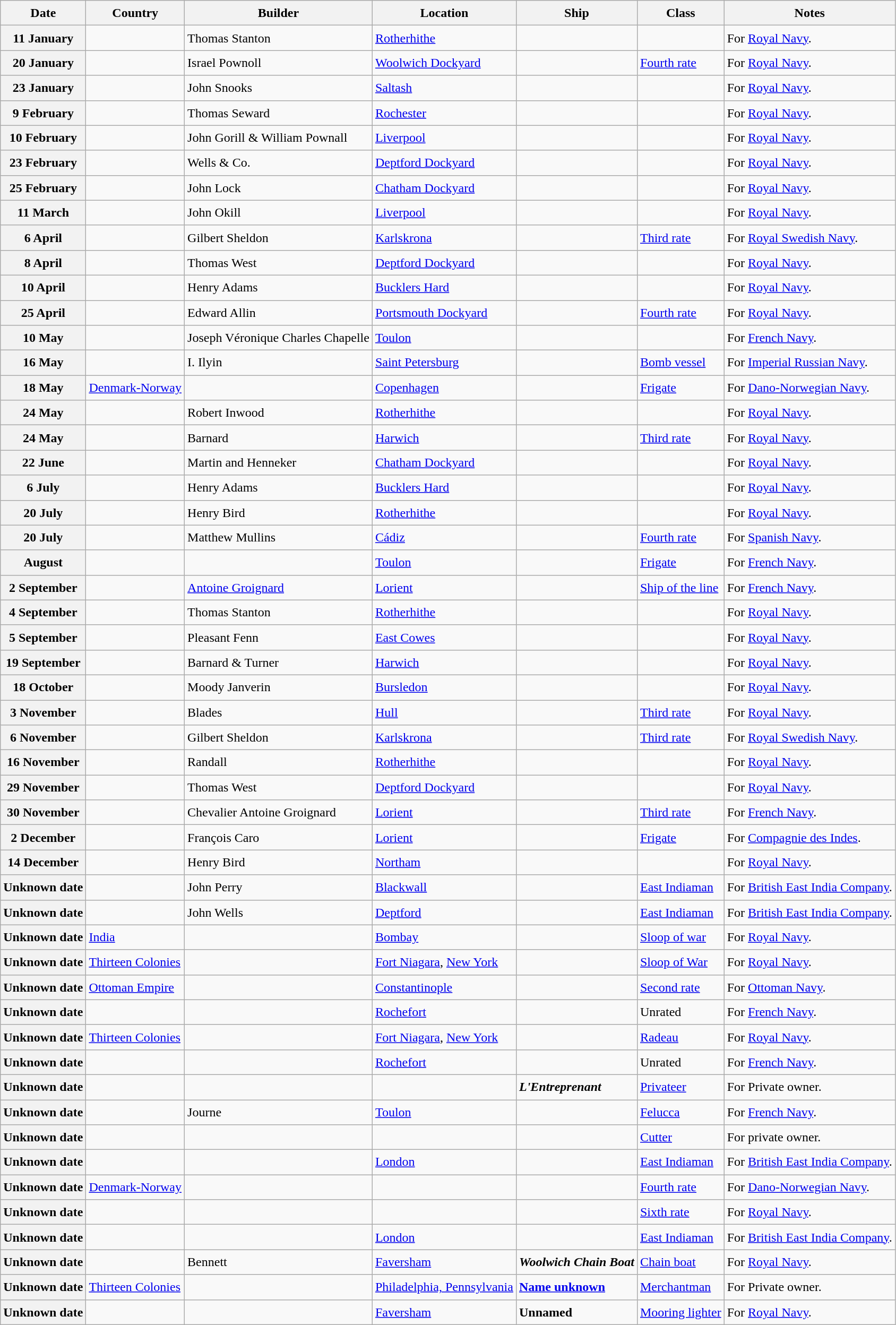<table class="wikitable sortable" style="font-size:1.00em; line-height:1.5em;">
<tr>
<th>Date</th>
<th>Country</th>
<th>Builder</th>
<th>Location</th>
<th>Ship</th>
<th>Class</th>
<th>Notes</th>
</tr>
<tr ---->
<th>11 January</th>
<td></td>
<td>Thomas Stanton</td>
<td><a href='#'>Rotherhithe</a></td>
<td><strong></strong></td>
<td></td>
<td>For <a href='#'>Royal Navy</a>.</td>
</tr>
<tr ---->
<th>20 January</th>
<td></td>
<td>Israel Pownoll</td>
<td><a href='#'>Woolwich Dockyard</a></td>
<td><strong></strong></td>
<td><a href='#'>Fourth rate</a></td>
<td>For <a href='#'>Royal Navy</a>.</td>
</tr>
<tr ---->
<th>23 January</th>
<td></td>
<td>John Snooks</td>
<td><a href='#'>Saltash</a></td>
<td><strong></strong></td>
<td></td>
<td>For <a href='#'>Royal Navy</a>.</td>
</tr>
<tr ---->
<th>9 February</th>
<td></td>
<td>Thomas Seward</td>
<td><a href='#'>Rochester</a></td>
<td><strong></strong></td>
<td></td>
<td>For <a href='#'>Royal Navy</a>.</td>
</tr>
<tr ---->
<th>10 February</th>
<td></td>
<td>John Gorill & William Pownall</td>
<td><a href='#'>Liverpool</a></td>
<td><strong></strong></td>
<td></td>
<td>For <a href='#'>Royal Navy</a>.</td>
</tr>
<tr ---->
<th>23 February</th>
<td></td>
<td>Wells & Co.</td>
<td><a href='#'>Deptford Dockyard</a></td>
<td><strong></strong></td>
<td></td>
<td>For <a href='#'>Royal Navy</a>.</td>
</tr>
<tr ---->
<th>25 February</th>
<td></td>
<td>John Lock</td>
<td><a href='#'>Chatham Dockyard</a></td>
<td><strong></strong></td>
<td></td>
<td>For <a href='#'>Royal Navy</a>.</td>
</tr>
<tr ---->
<th>11 March</th>
<td></td>
<td>John Okill</td>
<td><a href='#'>Liverpool</a></td>
<td><strong></strong></td>
<td></td>
<td>For <a href='#'>Royal Navy</a>.</td>
</tr>
<tr ---->
<th>6 April</th>
<td></td>
<td>Gilbert Sheldon</td>
<td><a href='#'>Karlskrona</a></td>
<td><strong></strong></td>
<td><a href='#'>Third rate</a></td>
<td>For <a href='#'>Royal Swedish Navy</a>.</td>
</tr>
<tr ---->
<th>8 April</th>
<td></td>
<td>Thomas West</td>
<td><a href='#'>Deptford Dockyard</a></td>
<td><strong></strong></td>
<td></td>
<td>For <a href='#'>Royal Navy</a>.</td>
</tr>
<tr ---->
<th>10 April</th>
<td></td>
<td>Henry Adams</td>
<td><a href='#'>Bucklers Hard</a></td>
<td><strong></strong></td>
<td></td>
<td>For <a href='#'>Royal Navy</a>.</td>
</tr>
<tr ---->
<th>25 April</th>
<td></td>
<td>Edward Allin</td>
<td><a href='#'>Portsmouth Dockyard</a></td>
<td><strong></strong></td>
<td><a href='#'>Fourth rate</a></td>
<td>For <a href='#'>Royal Navy</a>.</td>
</tr>
<tr ---->
<th>10 May</th>
<td></td>
<td>Joseph Véronique Charles Chapelle</td>
<td><a href='#'>Toulon</a></td>
<td><strong></strong></td>
<td></td>
<td>For <a href='#'>French Navy</a>.</td>
</tr>
<tr ---->
<th>16 May</th>
<td></td>
<td>I. Ilyin</td>
<td><a href='#'>Saint Petersburg</a></td>
<td><strong></strong></td>
<td><a href='#'>Bomb vessel</a></td>
<td>For <a href='#'>Imperial Russian Navy</a>.</td>
</tr>
<tr ---->
<th>18 May</th>
<td> <a href='#'>Denmark-Norway</a></td>
<td></td>
<td><a href='#'>Copenhagen</a></td>
<td><strong></strong></td>
<td><a href='#'>Frigate</a></td>
<td>For <a href='#'>Dano-Norwegian Navy</a>.</td>
</tr>
<tr ---->
<th>24 May</th>
<td></td>
<td>Robert Inwood</td>
<td><a href='#'>Rotherhithe</a></td>
<td><strong></strong></td>
<td></td>
<td>For <a href='#'>Royal Navy</a>.</td>
</tr>
<tr ---->
<th>24 May</th>
<td></td>
<td>Barnard</td>
<td><a href='#'>Harwich</a></td>
<td><strong></strong></td>
<td><a href='#'>Third rate</a></td>
<td>For <a href='#'>Royal Navy</a>.</td>
</tr>
<tr ---->
<th>22 June</th>
<td></td>
<td>Martin and Henneker</td>
<td><a href='#'>Chatham Dockyard</a></td>
<td><strong></strong></td>
<td></td>
<td>For <a href='#'>Royal Navy</a>.</td>
</tr>
<tr ---->
<th>6 July</th>
<td></td>
<td>Henry Adams</td>
<td><a href='#'>Bucklers Hard</a></td>
<td><strong></strong></td>
<td></td>
<td>For <a href='#'>Royal Navy</a>.</td>
</tr>
<tr ---->
<th>20 July</th>
<td></td>
<td>Henry Bird</td>
<td><a href='#'>Rotherhithe</a></td>
<td><strong></strong></td>
<td></td>
<td>For <a href='#'>Royal Navy</a>.</td>
</tr>
<tr ---->
<th>20 July</th>
<td></td>
<td>Matthew Mullins</td>
<td><a href='#'>Cádiz</a></td>
<td><strong></strong></td>
<td><a href='#'>Fourth rate</a></td>
<td>For <a href='#'>Spanish Navy</a>.</td>
</tr>
<tr ---->
<th>August</th>
<td></td>
<td></td>
<td><a href='#'>Toulon</a></td>
<td><strong></strong></td>
<td><a href='#'>Frigate</a></td>
<td>For <a href='#'>French Navy</a>.</td>
</tr>
<tr ---->
<th>2 September</th>
<td></td>
<td><a href='#'>Antoine Groignard</a></td>
<td><a href='#'>Lorient</a></td>
<td><strong></strong></td>
<td><a href='#'>Ship of the line</a></td>
<td>For <a href='#'>French Navy</a>.</td>
</tr>
<tr ---->
<th>4 September</th>
<td></td>
<td>Thomas Stanton</td>
<td><a href='#'>Rotherhithe</a></td>
<td><strong></strong></td>
<td></td>
<td>For <a href='#'>Royal Navy</a>.</td>
</tr>
<tr ---->
<th>5 September</th>
<td></td>
<td>Pleasant Fenn</td>
<td><a href='#'>East Cowes</a></td>
<td><strong></strong></td>
<td></td>
<td>For <a href='#'>Royal Navy</a>.</td>
</tr>
<tr ---->
<th>19 September</th>
<td></td>
<td>Barnard & Turner</td>
<td><a href='#'>Harwich</a></td>
<td><strong></strong></td>
<td></td>
<td>For <a href='#'>Royal Navy</a>.</td>
</tr>
<tr ---->
<th>18 October</th>
<td></td>
<td>Moody Janverin</td>
<td><a href='#'>Bursledon</a></td>
<td><strong></strong></td>
<td></td>
<td>For <a href='#'>Royal Navy</a>.</td>
</tr>
<tr ---->
<th>3 November</th>
<td></td>
<td>Blades</td>
<td><a href='#'>Hull</a></td>
<td><strong></strong></td>
<td><a href='#'>Third rate</a></td>
<td>For <a href='#'>Royal Navy</a>.</td>
</tr>
<tr ---->
<th>6 November</th>
<td></td>
<td>Gilbert Sheldon</td>
<td><a href='#'>Karlskrona</a></td>
<td><strong></strong></td>
<td><a href='#'>Third rate</a></td>
<td>For <a href='#'>Royal Swedish Navy</a>.</td>
</tr>
<tr ---->
<th>16 November</th>
<td></td>
<td>Randall</td>
<td><a href='#'>Rotherhithe</a></td>
<td><strong></strong></td>
<td></td>
<td>For <a href='#'>Royal Navy</a>.</td>
</tr>
<tr ---->
<th>29 November</th>
<td></td>
<td>Thomas West</td>
<td><a href='#'>Deptford Dockyard</a></td>
<td><strong></strong></td>
<td></td>
<td>For <a href='#'>Royal Navy</a>.</td>
</tr>
<tr ---->
<th>30 November</th>
<td></td>
<td>Chevalier Antoine Groignard</td>
<td><a href='#'>Lorient</a></td>
<td><strong></strong></td>
<td><a href='#'>Third rate</a></td>
<td>For <a href='#'>French Navy</a>.</td>
</tr>
<tr ---->
<th>2 December</th>
<td></td>
<td>François Caro</td>
<td><a href='#'>Lorient</a></td>
<td><strong></strong></td>
<td><a href='#'>Frigate</a></td>
<td>For <a href='#'>Compagnie des Indes</a>.</td>
</tr>
<tr ---->
<th>14 December</th>
<td></td>
<td>Henry Bird</td>
<td><a href='#'>Northam</a></td>
<td><strong></strong></td>
<td></td>
<td>For <a href='#'>Royal Navy</a>.</td>
</tr>
<tr ---->
<th>Unknown date</th>
<td></td>
<td>John Perry</td>
<td><a href='#'>Blackwall</a></td>
<td><strong></strong></td>
<td><a href='#'>East Indiaman</a></td>
<td>For <a href='#'>British East India Company</a>.</td>
</tr>
<tr ---->
<th>Unknown date</th>
<td></td>
<td>John Wells</td>
<td><a href='#'>Deptford</a></td>
<td><strong></strong></td>
<td><a href='#'>East Indiaman</a></td>
<td>For <a href='#'>British East India Company</a>.</td>
</tr>
<tr ---->
<th>Unknown date</th>
<td> <a href='#'>India</a></td>
<td></td>
<td><a href='#'>Bombay</a></td>
<td><strong></strong></td>
<td><a href='#'>Sloop of war</a></td>
<td>For <a href='#'>Royal Navy</a>.</td>
</tr>
<tr ---->
<th>Unknown date</th>
<td> <a href='#'>Thirteen Colonies</a></td>
<td></td>
<td><a href='#'>Fort Niagara</a>, <a href='#'>New York</a></td>
<td><strong></strong></td>
<td><a href='#'>Sloop of War</a></td>
<td>For <a href='#'>Royal Navy</a>.</td>
</tr>
<tr ---->
<th>Unknown date</th>
<td> <a href='#'>Ottoman Empire</a></td>
<td></td>
<td><a href='#'>Constantinople</a></td>
<td><strong></strong></td>
<td><a href='#'>Second rate</a></td>
<td>For <a href='#'>Ottoman Navy</a>.</td>
</tr>
<tr ---->
<th>Unknown date</th>
<td></td>
<td></td>
<td><a href='#'>Rochefort</a></td>
<td><strong></strong></td>
<td>Unrated</td>
<td>For <a href='#'>French Navy</a>.</td>
</tr>
<tr ---->
<th>Unknown date</th>
<td> <a href='#'>Thirteen Colonies</a></td>
<td></td>
<td><a href='#'>Fort Niagara</a>, <a href='#'>New York</a></td>
<td><strong></strong></td>
<td><a href='#'>Radeau</a></td>
<td>For <a href='#'>Royal Navy</a>.</td>
</tr>
<tr ---->
<th>Unknown date</th>
<td></td>
<td></td>
<td><a href='#'>Rochefort</a></td>
<td><strong></strong></td>
<td>Unrated</td>
<td>For <a href='#'>French Navy</a>.</td>
</tr>
<tr ---->
<th>Unknown date</th>
<td></td>
<td></td>
<td></td>
<td><strong><em>L'Entreprenant</em></strong></td>
<td><a href='#'>Privateer</a></td>
<td>For Private owner.</td>
</tr>
<tr ---->
<th>Unknown date</th>
<td></td>
<td>Journe</td>
<td><a href='#'>Toulon</a></td>
<td><strong></strong></td>
<td><a href='#'>Felucca</a></td>
<td>For <a href='#'>French Navy</a>.</td>
</tr>
<tr ---->
<th>Unknown date</th>
<td></td>
<td></td>
<td></td>
<td><strong></strong></td>
<td><a href='#'>Cutter</a></td>
<td>For private owner.</td>
</tr>
<tr ---->
<th>Unknown date</th>
<td></td>
<td></td>
<td><a href='#'>London</a></td>
<td><strong></strong></td>
<td><a href='#'>East Indiaman</a></td>
<td>For <a href='#'>British East India Company</a>.</td>
</tr>
<tr ---->
<th>Unknown date</th>
<td> <a href='#'>Denmark-Norway</a></td>
<td></td>
<td></td>
<td><strong></strong></td>
<td><a href='#'>Fourth rate</a></td>
<td>For <a href='#'>Dano-Norwegian Navy</a>.</td>
</tr>
<tr ---->
<th>Unknown date</th>
<td></td>
<td></td>
<td></td>
<td><strong></strong></td>
<td><a href='#'>Sixth rate</a></td>
<td>For <a href='#'>Royal Navy</a>.</td>
</tr>
<tr ---->
<th>Unknown date</th>
<td></td>
<td></td>
<td><a href='#'>London</a></td>
<td><strong></strong></td>
<td><a href='#'>East Indiaman</a></td>
<td>For <a href='#'>British East India Company</a>.</td>
</tr>
<tr ---->
<th>Unknown date</th>
<td></td>
<td>Bennett</td>
<td><a href='#'>Faversham</a></td>
<td><strong><em>Woolwich Chain Boat</em></strong></td>
<td><a href='#'>Chain boat</a></td>
<td>For <a href='#'>Royal Navy</a>.</td>
</tr>
<tr ---->
<th>Unknown date</th>
<td> <a href='#'>Thirteen Colonies</a></td>
<td></td>
<td><a href='#'>Philadelphia, Pennsylvania</a></td>
<td><strong><a href='#'>Name unknown</a></strong></td>
<td><a href='#'>Merchantman</a></td>
<td>For Private owner.</td>
</tr>
<tr ---->
<th>Unknown date</th>
<td></td>
<td></td>
<td><a href='#'>Faversham</a></td>
<td><strong>Unnamed</strong></td>
<td><a href='#'>Mooring lighter</a></td>
<td>For <a href='#'>Royal Navy</a>.</td>
</tr>
</table>
